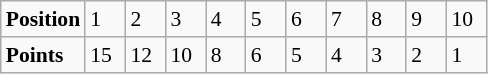<table class="wikitable" style="font-size: 90%;">
<tr>
<td><strong>Position</strong></td>
<td width=20>1</td>
<td width=20>2</td>
<td width=20>3</td>
<td width=20>4</td>
<td width=20>5</td>
<td width=20>6</td>
<td width=20>7</td>
<td width=20>8</td>
<td width=20>9</td>
<td width=20>10</td>
</tr>
<tr>
<td><strong>Points</strong></td>
<td>15</td>
<td>12</td>
<td>10</td>
<td>8</td>
<td>6</td>
<td>5</td>
<td>4</td>
<td>3</td>
<td>2</td>
<td>1</td>
</tr>
</table>
